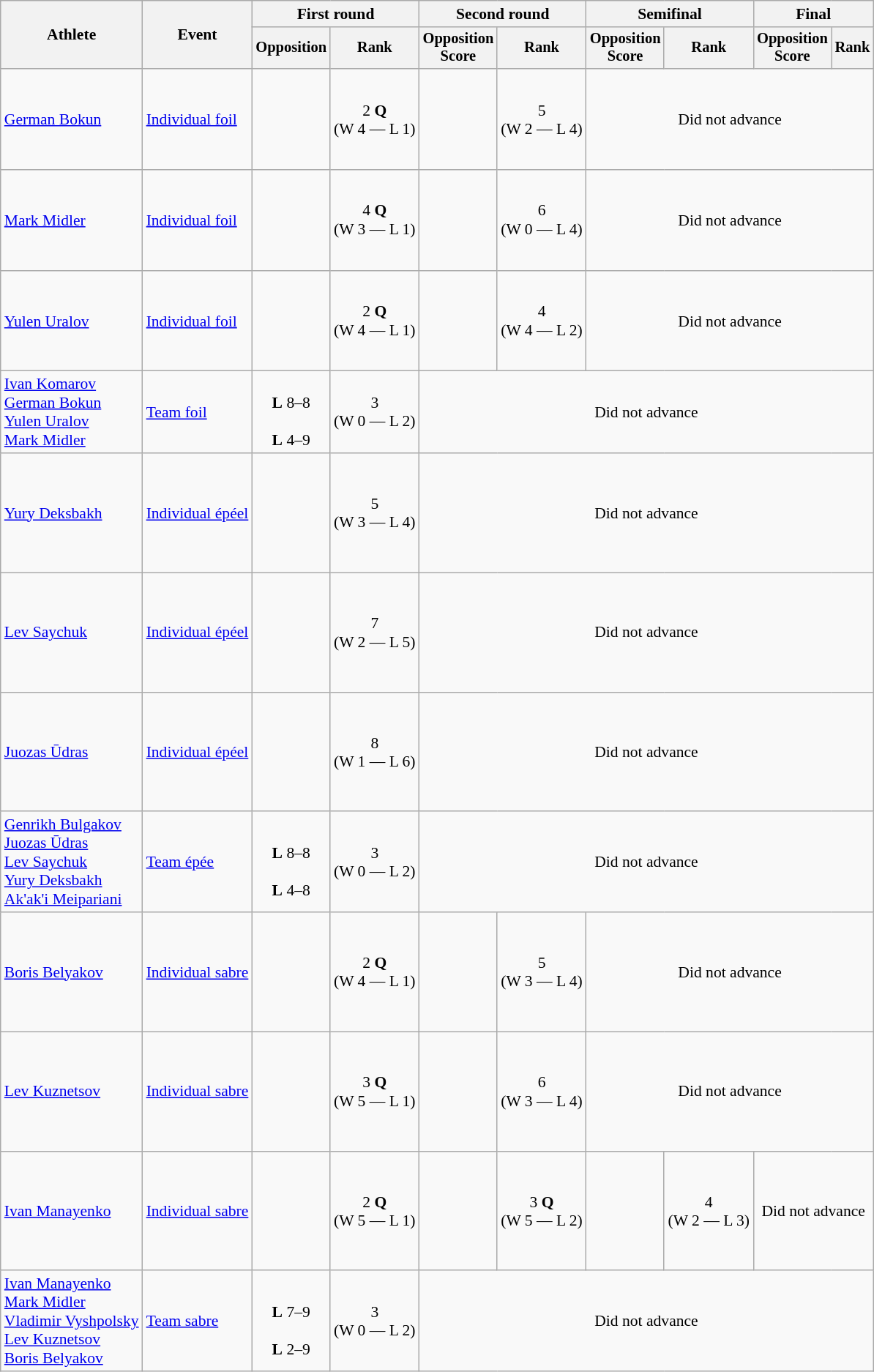<table class="wikitable" style="font-size:90%">
<tr>
<th rowspan="2">Athlete</th>
<th rowspan="2">Event</th>
<th colspan=2>First round</th>
<th colspan=2>Second round</th>
<th colspan=2>Semifinal</th>
<th colspan=2>Final</th>
</tr>
<tr style="font-size:95%">
<th>Opposition</th>
<th>Rank</th>
<th>Opposition <br> Score</th>
<th>Rank</th>
<th>Opposition <br> Score</th>
<th>Rank</th>
<th>Opposition <br> Score</th>
<th>Rank</th>
</tr>
<tr align=center>
<td align=left><a href='#'>German Bokun</a></td>
<td align=left><a href='#'>Individual foil</a></td>
<td align=left><br><br><br><br><br></td>
<td>2 <strong>Q</strong> <br>(W 4 — L 1)</td>
<td align=left><br><br><br><br><br></td>
<td>5  <br>(W 2 — L 4)</td>
<td colspan=4>Did not advance</td>
</tr>
<tr align=center>
<td align=left><a href='#'>Mark Midler</a></td>
<td align=left><a href='#'>Individual foil</a></td>
<td align=left><br><br><br><br><br></td>
<td>4 <strong>Q</strong> <br>(W 3 — L 1)</td>
<td align=left><br><br><br><br></td>
<td>6  <br>(W 0 — L 4)</td>
<td colspan=4>Did not advance</td>
</tr>
<tr align=center>
<td align=left><a href='#'>Yulen Uralov</a></td>
<td align=left><a href='#'>Individual foil</a></td>
<td align=left><br><br><br><br><br></td>
<td>2 <strong>Q</strong> <br>(W 4 — L 1)</td>
<td align=left><br><br><br><br><br></td>
<td>4  <br>(W 4 — L 2)</td>
<td colspan=4>Did not advance</td>
</tr>
<tr align=center>
<td align=left><a href='#'>Ivan Komarov</a><br><a href='#'>German Bokun</a><br><a href='#'>Yulen Uralov</a><br><a href='#'>Mark Midler</a></td>
<td align=left><a href='#'>Team foil</a></td>
<td><br><strong>L</strong> 8–8<br><br><strong>L</strong> 4–9</td>
<td>3<br>(W 0 — L 2)</td>
<td colspan=6>Did not advance</td>
</tr>
<tr align=center>
<td align=left><a href='#'>Yury Deksbakh</a></td>
<td align=left><a href='#'>Individual épéel</a></td>
<td align=left><br><br><br><br><br><br></td>
<td>5  <br>(W 3 — L 4)</td>
<td colspan=6>Did not advance</td>
</tr>
<tr align=center>
<td align=left><a href='#'>Lev Saychuk</a></td>
<td align=left><a href='#'>Individual épéel</a></td>
<td align=left><br><br><br><br><br><br></td>
<td>7  <br>(W 2 — L 5)</td>
<td colspan=6>Did not advance</td>
</tr>
<tr align=center>
<td align=left><a href='#'>Juozas Ūdras</a></td>
<td align=left><a href='#'>Individual épéel</a></td>
<td align=left><br><br><br><br><br><br></td>
<td>8  <br>(W 1 — L 6)</td>
<td colspan=6>Did not advance</td>
</tr>
<tr align=center>
<td align=left><a href='#'>Genrikh Bulgakov</a><br><a href='#'>Juozas Ūdras</a><br><a href='#'>Lev Saychuk</a><br><a href='#'>Yury Deksbakh</a><br><a href='#'>Ak'ak'i Meipariani</a></td>
<td align=left><a href='#'>Team épée</a></td>
<td><br><strong>L</strong> 8–8<br><br><strong>L</strong> 4–8</td>
<td>3<br>(W 0 — L 2)</td>
<td colspan=6>Did not advance</td>
</tr>
<tr align=center>
<td align=left><a href='#'>Boris Belyakov</a></td>
<td align=left><a href='#'>Individual sabre</a></td>
<td align=left><br><br><br><br><br></td>
<td>2 <strong>Q</strong> <br>(W 4 — L 1)</td>
<td align=left><br><br><br><br><br><br></td>
<td>5  <br>(W 3 — L 4)</td>
<td colspan=4>Did not advance</td>
</tr>
<tr align=center>
<td align=left><a href='#'>Lev Kuznetsov</a></td>
<td align=left><a href='#'>Individual sabre</a></td>
<td align=left><br><br><br><br><br><br></td>
<td>3 <strong>Q</strong> <br>(W 5 — L 1)</td>
<td align=left><br><br><br><br><br><br></td>
<td>6  <br>(W 3 — L 4)</td>
<td colspan=4>Did not advance</td>
</tr>
<tr align=center>
<td align=left><a href='#'>Ivan Manayenko</a></td>
<td align=left><a href='#'>Individual sabre</a></td>
<td align=left><br><br><br><br><br><br></td>
<td>2 <strong>Q</strong> <br>(W 5 — L 1)</td>
<td align=left><br><br><br><br><br><br></td>
<td>3 <strong>Q</strong> <br>(W 5 — L 2)</td>
<td align=left><br><br><br><br><br></td>
<td>4  <br>(W 2 — L 3)</td>
<td colspan=2>Did not advance</td>
</tr>
<tr align=center>
<td align=left><a href='#'>Ivan Manayenko</a><br><a href='#'>Mark Midler</a><br><a href='#'>Vladimir Vyshpolsky</a><br><a href='#'>Lev Kuznetsov</a><br><a href='#'>Boris Belyakov</a></td>
<td align=left><a href='#'>Team sabre</a></td>
<td><br><strong>L</strong> 7–9<br><br><strong>L</strong> 2–9</td>
<td>3<br>(W 0 — L 2)</td>
<td colspan=6>Did not advance</td>
</tr>
</table>
